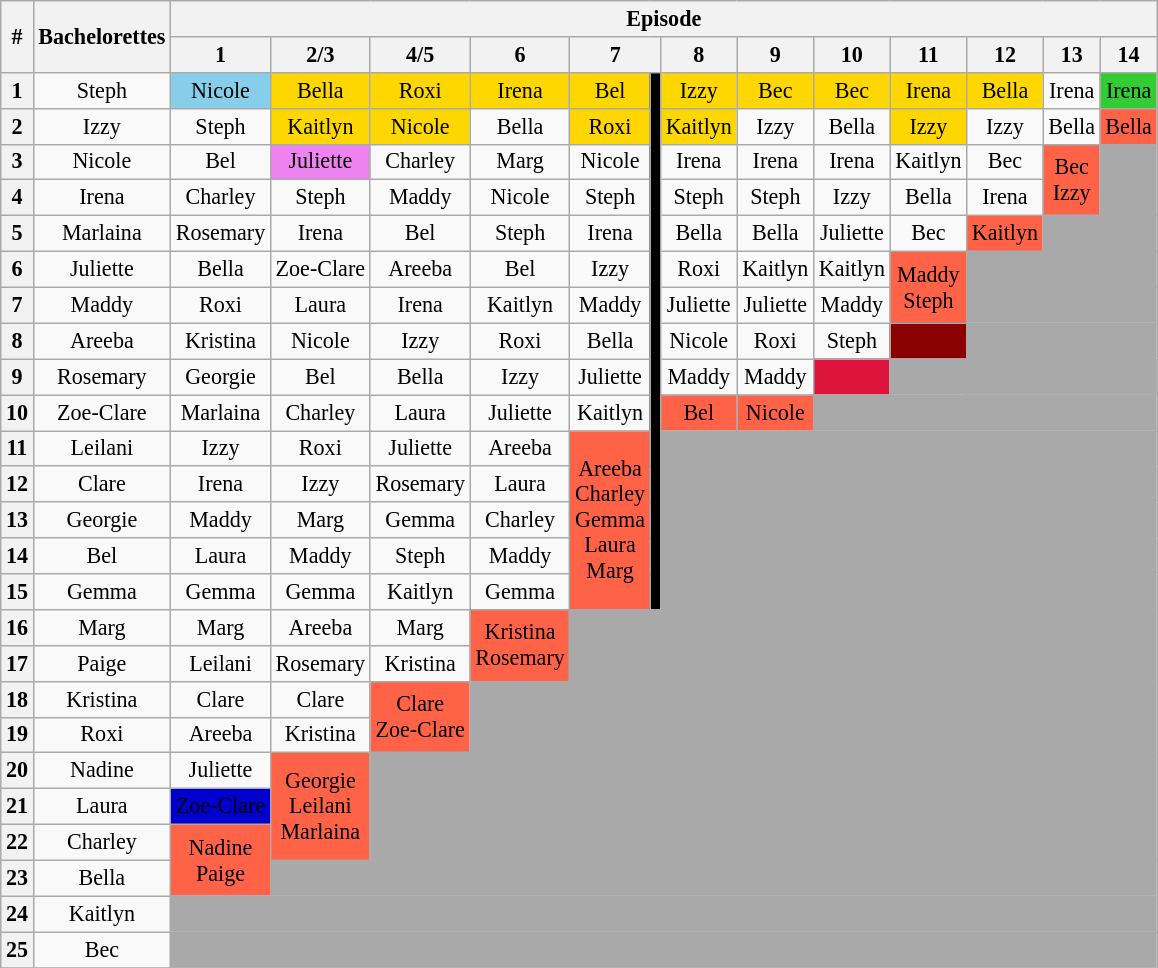<table class="wikitable" style="text-align:center; font-size:92%">
<tr>
<th rowspan="2">#</th>
<th rowspan="2">Bachelorettes</th>
<th colspan="15">Episode</th>
</tr>
<tr>
<th>1</th>
<th>2/3</th>
<th>4/5</th>
<th>6</th>
<th colspan="2">7</th>
<th>8</th>
<th>9</th>
<th>10</th>
<th>11</th>
<th>12</th>
<th>13</th>
<th>14</th>
</tr>
<tr>
<th>1</th>
<td>Steph</td>
<td bgcolor="skyblue">Nicole</td>
<td bgcolor="gold">Bella</td>
<td bgcolor="gold">Roxi</td>
<td bgcolor="gold">Irena</td>
<td bgcolor="gold">Bel</td>
<td rowspan="15" bgcolor=#000></td>
<td bgcolor="gold">Izzy</td>
<td bgcolor="gold">Bec</td>
<td bgcolor="gold">Bec</td>
<td bgcolor="gold">Irena</td>
<td bgcolor="gold">Bella</td>
<td>Irena</td>
<td bgcolor="limegreen">Irena</td>
</tr>
<tr>
<th>2</th>
<td>Izzy</td>
<td>Steph</td>
<td bgcolor="gold">Kaitlyn</td>
<td bgcolor="gold">Nicole</td>
<td>Bella</td>
<td bgcolor="gold">Roxi</td>
<td bgcolor="gold">Kaitlyn</td>
<td>Izzy</td>
<td>Bella</td>
<td bgcolor="Gold">Izzy</td>
<td>Izzy</td>
<td>Bella</td>
<td bgcolor="tomato">Bella</td>
</tr>
<tr>
<th>3</th>
<td>Nicole</td>
<td>Bel</td>
<td bgcolor="violet">Juliette</td>
<td>Charley</td>
<td>Marg</td>
<td>Nicole</td>
<td>Irena</td>
<td>Irena</td>
<td>Irena</td>
<td>Kaitlyn</td>
<td>Bec</td>
<td bgcolor="tomato" rowspan="2">Bec<br>Izzy</td>
<td bgcolor="darkgray" rowspan="2"></td>
</tr>
<tr>
<th>4</th>
<td>Irena</td>
<td>Charley</td>
<td>Steph</td>
<td>Maddy</td>
<td>Nicole</td>
<td>Steph</td>
<td>Steph</td>
<td>Steph</td>
<td>Izzy</td>
<td>Bella</td>
<td>Irena</td>
</tr>
<tr>
<th>5</th>
<td>Marlaina</td>
<td>Rosemary</td>
<td>Irena</td>
<td>Bel</td>
<td>Steph</td>
<td>Irena</td>
<td>Bella</td>
<td>Bella</td>
<td>Juliette</td>
<td>Bec</td>
<td bgcolor="tomato">Kaitlyn</td>
<td bgcolor="darkgray" colspan="2"></td>
</tr>
<tr>
<th>6</th>
<td>Juliette</td>
<td>Bella</td>
<td>Zoe-Clare</td>
<td>Areeba</td>
<td>Bel</td>
<td>Izzy</td>
<td>Roxi</td>
<td>Kaitlyn</td>
<td>Kaitlyn</td>
<td bgcolor="tomato" rowspan="2">Maddy<br>Steph</td>
<td bgcolor="darkgray" colspan="3"></td>
</tr>
<tr>
<th>7</th>
<td>Maddy</td>
<td>Roxi</td>
<td>Laura</td>
<td>Irena</td>
<td>Kaitlyn</td>
<td>Maddy</td>
<td>Juliette</td>
<td>Juliette</td>
<td>Maddy</td>
<td bgcolor="darkgray" colspan="3"></td>
</tr>
<tr>
<th>8</th>
<td>Areeba</td>
<td>Kristina</td>
<td>Nicole</td>
<td>Izzy</td>
<td>Roxi</td>
<td>Bella</td>
<td>Nicole</td>
<td>Roxi</td>
<td>Steph</td>
<td bgcolor="8B0000"></td>
<td bgcolor="darkgray" rowspan="2" colspan="4"></td>
</tr>
<tr>
<th>9</th>
<td>Rosemary</td>
<td>Georgie</td>
<td>Bel</td>
<td>Bella</td>
<td>Izzy</td>
<td>Juliette</td>
<td>Maddy</td>
<td>Maddy</td>
<td bgcolor="crimson"></td>
<td bgcolor="darkgray" colspan="4"></td>
</tr>
<tr>
<th>10</th>
<td>Zoe-Clare</td>
<td>Marlaina</td>
<td>Charley</td>
<td>Laura</td>
<td>Juliette</td>
<td>Kaitlyn</td>
<td bgcolor="tomato">Bel</td>
<td bgcolor="tomato">Nicole</td>
<td bgcolor="darkgray" colspan="5"></td>
</tr>
<tr>
<th>11</th>
<td>Leilani</td>
<td>Izzy</td>
<td>Roxi</td>
<td>Juliette</td>
<td>Areeba</td>
<td bgcolor="tomato" rowspan="5">Areeba<br>Charley<br>Gemma<br>Laura<br>Marg</td>
<td bgcolor="darkgray" colspan="7" rowspan="5"></td>
</tr>
<tr>
<th>12</th>
<td>Clare</td>
<td>Irena</td>
<td>Izzy</td>
<td>Rosemary</td>
<td>Laura</td>
</tr>
<tr>
<th>13</th>
<td>Georgie</td>
<td>Maddy</td>
<td>Marg</td>
<td>Gemma</td>
<td>Charley</td>
</tr>
<tr>
<th>14</th>
<td>Bel</td>
<td>Laura</td>
<td>Maddy</td>
<td>Steph</td>
<td>Maddy</td>
</tr>
<tr>
<th>15</th>
<td>Gemma</td>
<td>Gemma</td>
<td>Gemma</td>
<td>Kaitlyn</td>
<td>Gemma</td>
</tr>
<tr>
<th>16</th>
<td>Marg</td>
<td>Marg</td>
<td>Areeba</td>
<td>Marg</td>
<td bgcolor="tomato" rowspan="2">Kristina<br>Rosemary</td>
<td bgcolor="darkgray" colspan="9" rowspan="2"></td>
</tr>
<tr>
<th>17</th>
<td>Paige</td>
<td>Leilani</td>
<td>Rosemary</td>
<td>Kristina</td>
</tr>
<tr>
<th>18</th>
<td>Kristina</td>
<td>Clare</td>
<td>Clare</td>
<td bgcolor="tomato" rowspan="2">Clare<br>Zoe-Clare</td>
<td bgcolor="darkgray" colspan="10" rowspan="2"></td>
</tr>
<tr>
<th>19</th>
<td>Roxi</td>
<td>Areeba</td>
<td>Kristina</td>
</tr>
<tr>
<th>20</th>
<td>Nadine</td>
<td>Juliette</td>
<td bgcolor="tomato" rowspan="3">Georgie<br>Leilani<br>Marlaina</td>
<td bgcolor="darkgray" colspan="12" rowspan="3"></td>
</tr>
<tr>
<th>21</th>
<td>Laura</td>
<td bgcolor=0000CE><span>Zoe-Clare</span></td>
</tr>
<tr>
<th>22</th>
<td>Charley</td>
<td bgcolor="tomato" rowspan="2">Nadine<br>Paige</td>
</tr>
<tr>
<th>23</th>
<td>Bella</td>
<td bgcolor="darkgray" colspan="13" rowspan="1"></td>
</tr>
<tr>
<th>24</th>
<td>Kaitlyn</td>
<td bgcolor="darkgray" colspan="13" rowspan="1"></td>
</tr>
<tr>
<th>25</th>
<td>Bec</td>
<td bgcolor="darkgray" colspan="13" rowspan="1"></td>
</tr>
<tr>
</tr>
</table>
